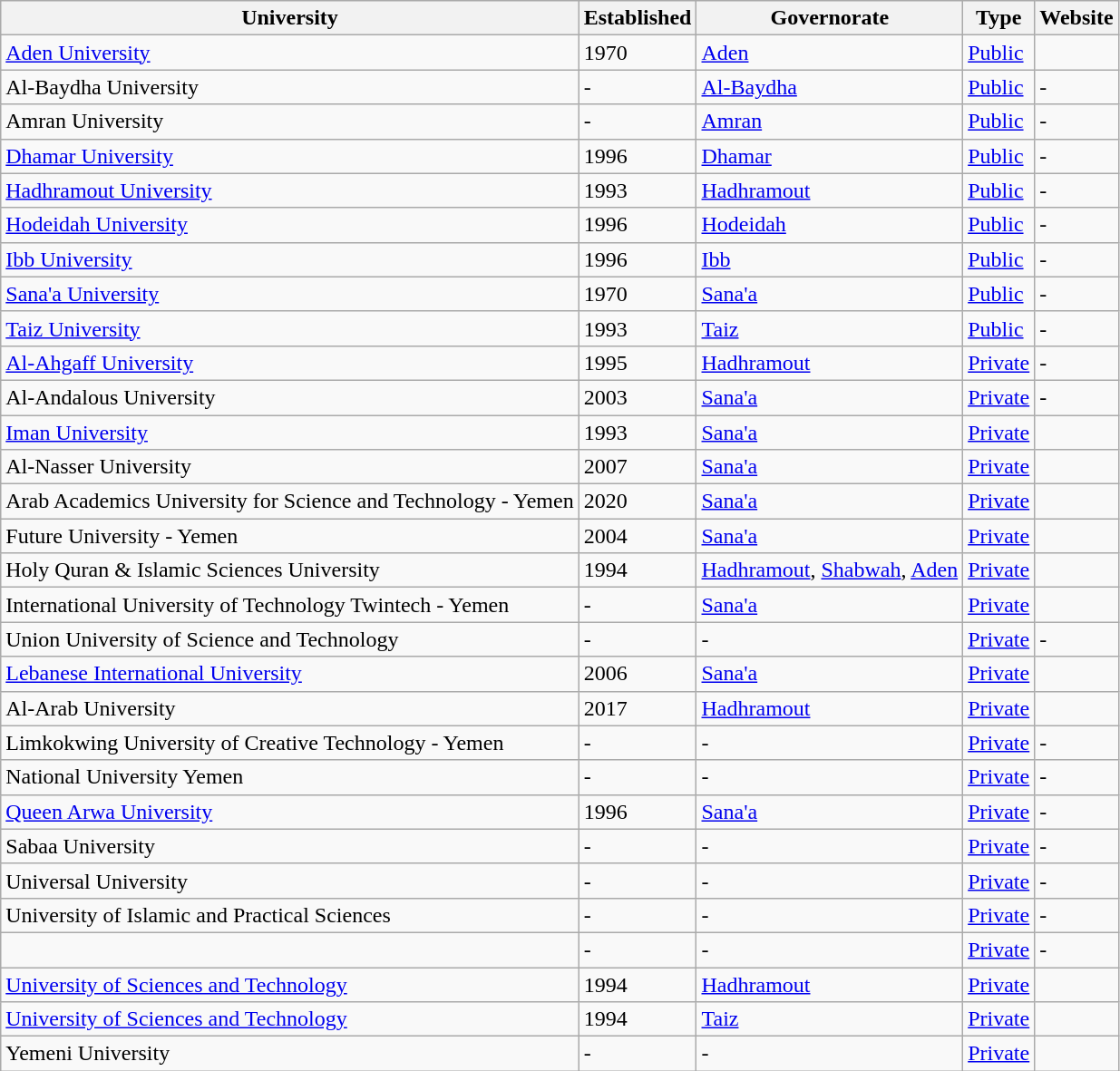<table class="wikitable sortable">
<tr>
<th><strong>University</strong></th>
<th><strong>Established</strong></th>
<th><strong>Governorate</strong></th>
<th><strong>Type</strong></th>
<th><strong>Website</strong></th>
</tr>
<tr>
<td><a href='#'>Aden University</a></td>
<td>1970</td>
<td><a href='#'>Aden</a></td>
<td><a href='#'>Public</a></td>
<td></td>
</tr>
<tr>
<td>Al-Baydha University</td>
<td>-</td>
<td><a href='#'>Al-Baydha</a></td>
<td><a href='#'>Public</a></td>
<td>-</td>
</tr>
<tr>
<td>Amran University</td>
<td>-</td>
<td><a href='#'>Amran</a></td>
<td><a href='#'>Public</a></td>
<td>-</td>
</tr>
<tr>
<td><a href='#'>Dhamar University</a></td>
<td>1996</td>
<td><a href='#'>Dhamar</a></td>
<td><a href='#'>Public</a></td>
<td>-</td>
</tr>
<tr>
<td><a href='#'>Hadhramout University</a></td>
<td>1993</td>
<td><a href='#'>Hadhramout</a></td>
<td><a href='#'>Public</a></td>
<td>-</td>
</tr>
<tr>
<td><a href='#'>Hodeidah University</a></td>
<td>1996</td>
<td><a href='#'>Hodeidah</a></td>
<td><a href='#'>Public</a></td>
<td>-</td>
</tr>
<tr>
<td><a href='#'>Ibb University</a></td>
<td>1996</td>
<td><a href='#'>Ibb</a></td>
<td><a href='#'>Public</a></td>
<td>-</td>
</tr>
<tr>
<td><a href='#'>Sana'a University</a></td>
<td>1970</td>
<td><a href='#'>Sana'a</a></td>
<td><a href='#'>Public</a></td>
<td>-</td>
</tr>
<tr>
<td><a href='#'>Taiz University</a></td>
<td>1993</td>
<td><a href='#'>Taiz</a></td>
<td><a href='#'>Public</a></td>
<td>-</td>
</tr>
<tr>
<td><a href='#'>Al-Ahgaff University</a></td>
<td>1995</td>
<td><a href='#'>Hadhramout</a></td>
<td><a href='#'>Private</a></td>
<td>-</td>
</tr>
<tr>
<td>Al-Andalous University</td>
<td>2003</td>
<td><a href='#'>Sana'a</a></td>
<td><a href='#'>Private</a></td>
<td>-</td>
</tr>
<tr>
<td><a href='#'>Iman University</a></td>
<td>1993</td>
<td><a href='#'>Sana'a</a></td>
<td><a href='#'>Private</a></td>
<td></td>
</tr>
<tr>
<td>Al-Nasser University</td>
<td>2007</td>
<td><a href='#'>Sana'a</a></td>
<td><a href='#'>Private</a></td>
<td></td>
</tr>
<tr>
<td>Arab Academics University for Science and Technology - Yemen</td>
<td>2020</td>
<td><a href='#'>Sana'a</a></td>
<td><a href='#'>Private</a></td>
<td></td>
</tr>
<tr>
<td>Future University - Yemen</td>
<td>2004</td>
<td><a href='#'>Sana'a</a></td>
<td><a href='#'>Private</a></td>
<td></td>
</tr>
<tr>
<td>Holy Quran & Islamic Sciences University</td>
<td>1994</td>
<td><a href='#'>Hadhramout</a>, <a href='#'>Shabwah</a>, <a href='#'>Aden</a></td>
<td><a href='#'>Private</a></td>
<td></td>
</tr>
<tr>
<td>International University of Technology Twintech - Yemen</td>
<td>-</td>
<td><a href='#'>Sana'a</a></td>
<td><a href='#'>Private</a></td>
<td></td>
</tr>
<tr>
<td>Union University of Science and Technology</td>
<td>-</td>
<td>-</td>
<td><a href='#'>Private</a></td>
<td>-</td>
</tr>
<tr>
<td><a href='#'>Lebanese International University</a></td>
<td>2006</td>
<td><a href='#'>Sana'a</a></td>
<td><a href='#'>Private</a></td>
<td></td>
</tr>
<tr>
<td>Al-Arab University</td>
<td>2017</td>
<td><a href='#'>Hadhramout</a></td>
<td><a href='#'>Private</a></td>
<td></td>
</tr>
<tr>
<td>Limkokwing University of Creative Technology - Yemen</td>
<td>-</td>
<td>-</td>
<td><a href='#'>Private</a></td>
<td>-</td>
</tr>
<tr>
<td>National University Yemen</td>
<td>-</td>
<td>-</td>
<td><a href='#'>Private</a></td>
<td>-</td>
</tr>
<tr>
<td><a href='#'>Queen Arwa University</a></td>
<td>1996</td>
<td><a href='#'>Sana'a</a></td>
<td><a href='#'>Private</a></td>
<td>-</td>
</tr>
<tr>
<td>Sabaa University</td>
<td>-</td>
<td>-</td>
<td><a href='#'>Private</a></td>
<td>-</td>
</tr>
<tr>
<td>Universal University</td>
<td>-</td>
<td>-</td>
<td><a href='#'>Private</a></td>
<td>-</td>
</tr>
<tr>
<td>University of Islamic and Practical Sciences</td>
<td>-</td>
<td>-</td>
<td><a href='#'>Private</a></td>
<td>-</td>
</tr>
<tr>
<td></td>
<td>-</td>
<td>-</td>
<td><a href='#'>Private</a></td>
<td>-</td>
</tr>
<tr>
<td><a href='#'>University of Sciences and Technology</a></td>
<td>1994</td>
<td><a href='#'>Hadhramout</a></td>
<td><a href='#'>Private</a></td>
<td></td>
</tr>
<tr>
<td><a href='#'>University of Sciences and Technology</a></td>
<td>1994</td>
<td><a href='#'>Taiz</a></td>
<td><a href='#'>Private</a></td>
<td></td>
</tr>
<tr>
<td>Yemeni University</td>
<td>-</td>
<td>-</td>
<td><a href='#'>Private</a></td>
</tr>
</table>
